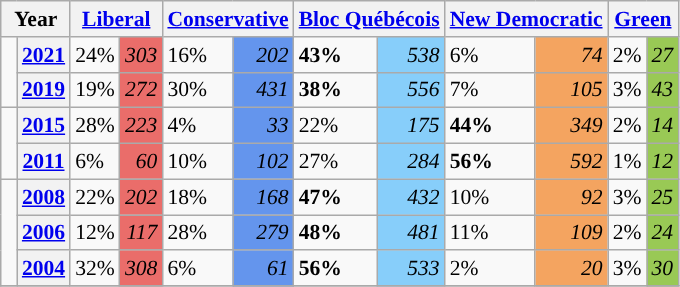<table class="wikitable" style="width:400; font-size:90%; margin-left:1em;">
<tr>
<th colspan="2" scope="col">Year</th>
<th colspan="2" scope="col"><a href='#'>Liberal</a></th>
<th colspan="2" scope="col"><a href='#'>Conservative</a></th>
<th colspan="2" scope="col"><a href='#'>Bloc Québécois</a></th>
<th colspan="2" scope="col"><a href='#'>New Democratic</a></th>
<th colspan="2" scope="col"><a href='#'>Green</a></th>
</tr>
<tr>
<td rowspan="2" style="width: 0.25em; background-color: "></td>
<th><a href='#'>2021</a></th>
<td>24%</td>
<td style="text-align:right; background:#EA6D6A;"><em>303</em></td>
<td>16%</td>
<td style="text-align:right; background:#6495ED;"><em>202</em></td>
<td><strong>43%</strong></td>
<td style="text-align:right; background:#87CEFA;"><em>538</em></td>
<td>6%</td>
<td style="text-align:right; background:#F4A460;"><em>74</em></td>
<td>2%</td>
<td style="text-align:right; background:#99C955;"><em>27</em></td>
</tr>
<tr>
<th><a href='#'>2019</a></th>
<td>19%</td>
<td style="text-align:right; background:#EA6D6A;"><em>272</em></td>
<td>30%</td>
<td style="text-align:right; background:#6495ED;"><em>431</em></td>
<td><strong>38%</strong></td>
<td style="text-align:right; background:#87CEFA;"><em>556</em></td>
<td>7%</td>
<td style="text-align:right; background:#F4A460;"><em>105</em></td>
<td>3%</td>
<td style="text-align:right; background:#99C955;"><em>43</em></td>
</tr>
<tr>
<td rowspan="2" style="width: 0.25em; background-color: "></td>
<th><a href='#'>2015</a></th>
<td>28%</td>
<td style="text-align:right; background:#EA6D6A;"><em>223</em></td>
<td>4%</td>
<td style="text-align:right; background:#6495ED;"><em>33</em></td>
<td>22%</td>
<td style="text-align:right; background:#87CEFA;"><em>175</em></td>
<td><strong>44%</strong></td>
<td style="text-align:right; background:#F4A460;"><em>349</em></td>
<td>2%</td>
<td style="text-align:right; background:#99C955;"><em>14</em></td>
</tr>
<tr>
<th><a href='#'>2011</a></th>
<td>6%</td>
<td style="text-align:right; background:#EA6D6A;"><em>60</em></td>
<td>10%</td>
<td style="text-align:right; background:#6495ED;"><em>102</em></td>
<td>27%</td>
<td style="text-align:right; background:#87CEFA;"><em>284</em></td>
<td><strong>56%</strong></td>
<td style="text-align:right; background:#F4A460;"><em>592</em></td>
<td>1%</td>
<td style="text-align:right; background:#99C955;"><em>12</em></td>
</tr>
<tr>
<td rowspan="3" style="width: 0.25em; background-color: "></td>
<th><a href='#'>2008</a></th>
<td>22%</td>
<td style="text-align:right; background:#EA6D6A;"><em>202</em></td>
<td>18%</td>
<td style="text-align:right; background:#6495ED;"><em>168</em></td>
<td><strong>47%</strong></td>
<td style="text-align:right; background:#87CEFA;"><em>432</em></td>
<td>10%</td>
<td style="text-align:right; background:#F4A460;"><em>92</em></td>
<td>3%</td>
<td style="text-align:right; background:#99C955;"><em>25</em></td>
</tr>
<tr>
<th><a href='#'>2006</a></th>
<td>12%</td>
<td style="text-align:right; background:#EA6D6A;"><em>117</em></td>
<td>28%</td>
<td style="text-align:right; background:#6495ED;"><em>279</em></td>
<td><strong>48%</strong></td>
<td style="text-align:right; background:#87CEFA;"><em>481</em></td>
<td>11%</td>
<td style="text-align:right; background:#F4A460;"><em>109</em></td>
<td>2%</td>
<td style="text-align:right; background:#99C955;"><em>24</em></td>
</tr>
<tr>
<th><a href='#'>2004</a></th>
<td>32%</td>
<td style="text-align:right; background:#EA6D6A;"><em>308</em></td>
<td>6%</td>
<td style="text-align:right; background:#6495ED;"><em>61</em></td>
<td><strong>56%</strong></td>
<td style="text-align:right; background:#87CEFA;"><em>533</em></td>
<td>2%</td>
<td style="text-align:right; background:#F4A460;"><em>20</em></td>
<td>3%</td>
<td style="text-align:right; background:#99C955;"><em>30</em></td>
</tr>
<tr>
</tr>
</table>
